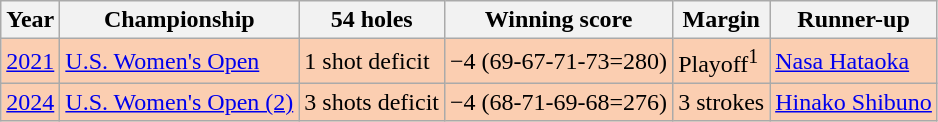<table class="wikitable">
<tr>
<th>Year</th>
<th>Championship</th>
<th>54 holes</th>
<th>Winning score</th>
<th>Margin</th>
<th>Runner-up</th>
</tr>
<tr style="background:#FBCEB1;">
<td><a href='#'>2021</a></td>
<td><a href='#'>U.S. Women's Open</a></td>
<td>1 shot deficit</td>
<td>−4 (69-67-71-73=280)</td>
<td>Playoff<sup>1</sup></td>
<td> <a href='#'>Nasa Hataoka</a></td>
</tr>
<tr style="background:#FBCEB1;">
<td><a href='#'>2024</a></td>
<td><a href='#'>U.S. Women's Open (2)</a></td>
<td>3 shots deficit</td>
<td>−4 (68-71-69-68=276)</td>
<td>3 strokes</td>
<td> <a href='#'>Hinako Shibuno</a></td>
</tr>
</table>
